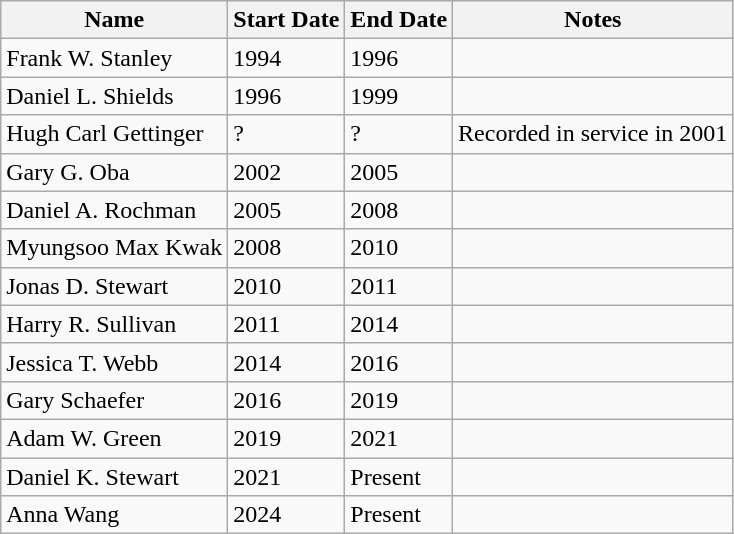<table class="wikitable">
<tr>
<th>Name</th>
<th>Start Date</th>
<th>End Date</th>
<th>Notes</th>
</tr>
<tr>
<td>Frank W. Stanley</td>
<td>1994</td>
<td>1996</td>
<td></td>
</tr>
<tr>
<td>Daniel L. Shields</td>
<td>1996</td>
<td>1999</td>
<td></td>
</tr>
<tr>
<td>Hugh Carl Gettinger</td>
<td>?</td>
<td>?</td>
<td>Recorded in service in 2001</td>
</tr>
<tr>
<td>Gary G. Oba</td>
<td>2002</td>
<td>2005</td>
<td></td>
</tr>
<tr>
<td>Daniel A. Rochman</td>
<td>2005</td>
<td>2008</td>
<td></td>
</tr>
<tr>
<td>Myungsoo Max Kwak</td>
<td>2008</td>
<td>2010</td>
<td></td>
</tr>
<tr>
<td>Jonas D. Stewart</td>
<td>2010</td>
<td>2011</td>
<td></td>
</tr>
<tr>
<td>Harry R. Sullivan</td>
<td>2011</td>
<td>2014</td>
<td></td>
</tr>
<tr>
<td>Jessica T. Webb</td>
<td>2014</td>
<td>2016</td>
<td></td>
</tr>
<tr>
<td>Gary Schaefer</td>
<td>2016</td>
<td>2019</td>
<td></td>
</tr>
<tr>
<td>Adam W. Green</td>
<td>2019</td>
<td>2021</td>
<td></td>
</tr>
<tr>
<td>Daniel K. Stewart</td>
<td>2021</td>
<td>Present</td>
<td></td>
</tr>
<tr>
<td>Anna Wang</td>
<td>2024</td>
<td>Present</td>
<td></td>
</tr>
</table>
